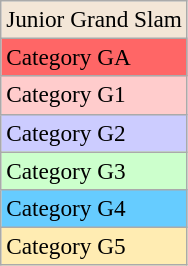<table class="sortable wikitable" style=font-size:97%>
<tr bgcolor=#f3e6d7>
<td>Junior Grand Slam</td>
</tr>
<tr bgcolor=#FF6666>
<td>Category GA</td>
</tr>
<tr bgcolor=#ffcccc>
<td>Category G1</td>
</tr>
<tr bgcolor=#ccccff>
<td>Category G2</td>
</tr>
<tr bgcolor=#CCFFCC>
<td>Category G3</td>
</tr>
<tr bgcolor=#66CCFF>
<td>Category G4</td>
</tr>
<tr bgcolor=#ffecb2>
<td>Category G5</td>
</tr>
</table>
